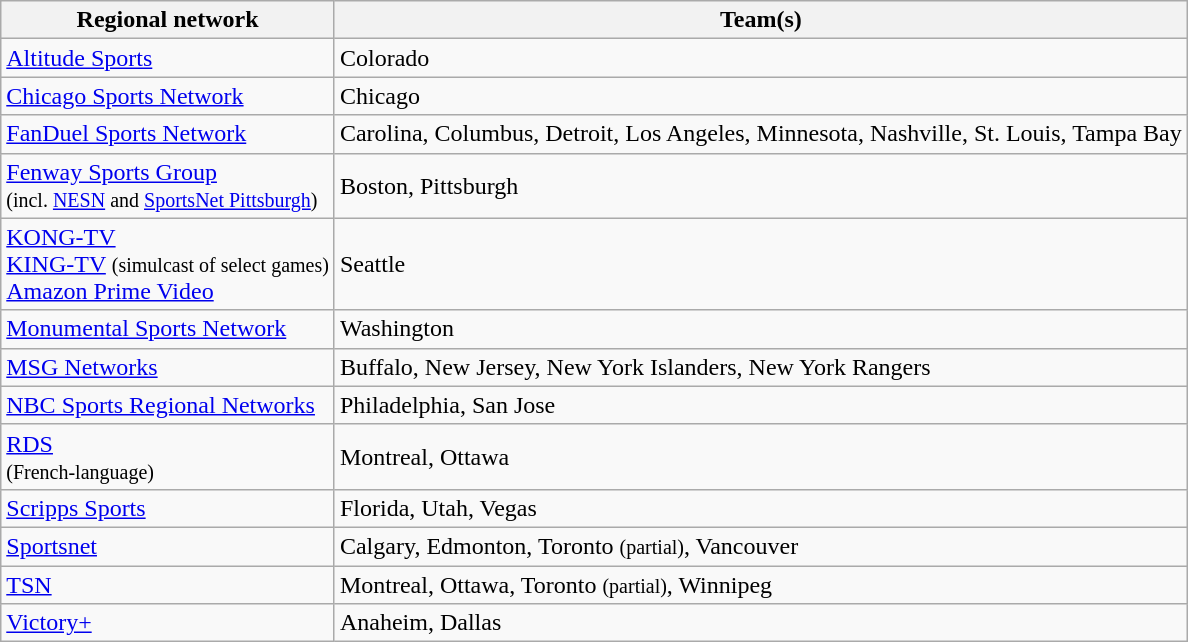<table class="wikitable">
<tr>
<th>Regional network</th>
<th>Team(s)</th>
</tr>
<tr>
<td><a href='#'>Altitude Sports</a></td>
<td>Colorado</td>
</tr>
<tr>
<td><a href='#'>Chicago Sports Network</a></td>
<td>Chicago</td>
</tr>
<tr>
<td><a href='#'>FanDuel Sports Network</a></td>
<td>Carolina, Columbus, Detroit, Los Angeles, Minnesota, Nashville, St. Louis, Tampa Bay</td>
</tr>
<tr>
<td><a href='#'>Fenway Sports Group</a> <br><small>(incl. <a href='#'>NESN</a> and <a href='#'>SportsNet Pittsburgh</a>)</small></td>
<td>Boston, Pittsburgh</td>
</tr>
<tr>
<td><a href='#'>KONG-TV</a><br><a href='#'>KING-TV</a> <small>(simulcast of select games)</small><br><a href='#'>Amazon Prime Video</a></td>
<td>Seattle</td>
</tr>
<tr>
<td><a href='#'>Monumental Sports Network</a></td>
<td>Washington</td>
</tr>
<tr>
<td><a href='#'>MSG Networks</a></td>
<td>Buffalo, New Jersey, New York Islanders, New York Rangers</td>
</tr>
<tr>
<td><a href='#'>NBC Sports Regional Networks</a></td>
<td>Philadelphia, San Jose</td>
</tr>
<tr>
<td><a href='#'>RDS</a><br><small>(French-language)</small></td>
<td>Montreal, Ottawa</td>
</tr>
<tr>
<td><a href='#'>Scripps Sports</a></td>
<td>Florida, Utah, Vegas</td>
</tr>
<tr>
<td><a href='#'>Sportsnet</a></td>
<td>Calgary, Edmonton, Toronto <small>(partial)</small>, Vancouver</td>
</tr>
<tr>
<td><a href='#'>TSN</a></td>
<td>Montreal, Ottawa, Toronto <small>(partial)</small>, Winnipeg</td>
</tr>
<tr>
<td><a href='#'>Victory+</a></td>
<td>Anaheim, Dallas</td>
</tr>
</table>
